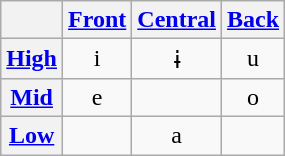<table class="wikitable" style="text-align:center">
<tr>
<th></th>
<th><a href='#'>Front</a></th>
<th><a href='#'>Central</a></th>
<th><a href='#'>Back</a></th>
</tr>
<tr>
<th><a href='#'>High</a></th>
<td>i</td>
<td>ɨ</td>
<td>u</td>
</tr>
<tr>
<th><a href='#'>Mid</a></th>
<td>e</td>
<td></td>
<td>o</td>
</tr>
<tr>
<th><a href='#'>Low</a></th>
<td></td>
<td>a</td>
<td></td>
</tr>
</table>
